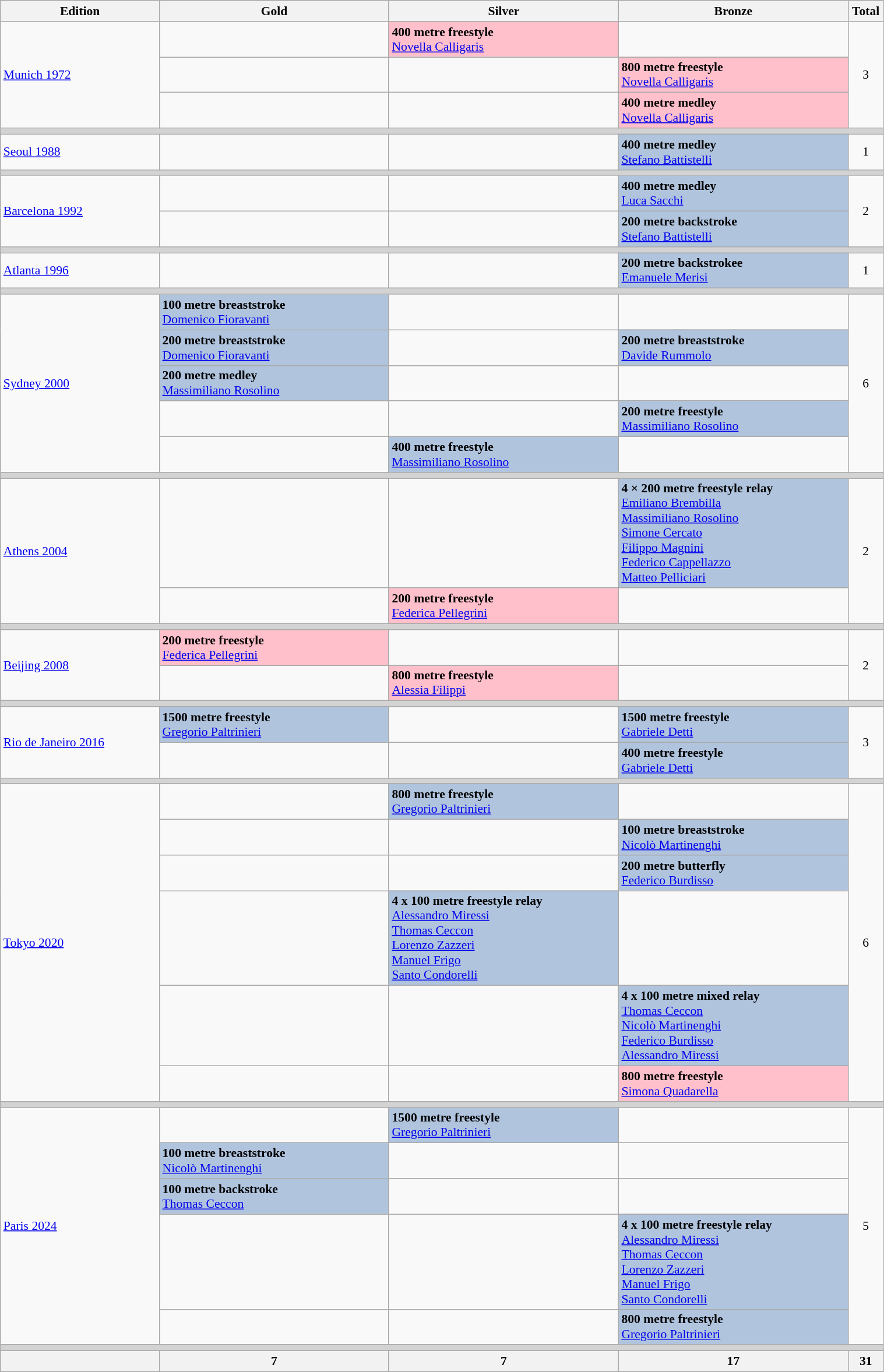<table class="wikitable" width=80% style="font-size:90%; text-align:left;">
<tr>
<th width=18%>Edition</th>
<th width=26%> Gold</th>
<th width=26%> Silver</th>
<th width=26%> Bronze</th>
<th width=4%>Total</th>
</tr>
<tr>
<td rowspan=3 align=left> <a href='#'>Munich 1972</a></td>
<td></td>
<td bgcolor=pink><strong>400 metre freestyle</strong><br><a href='#'>Novella Calligaris</a></td>
<td></td>
<td rowspan=3 align=center>3</td>
</tr>
<tr>
<td></td>
<td></td>
<td bgcolor=pink><strong>800 metre freestyle</strong><br><a href='#'>Novella Calligaris</a></td>
</tr>
<tr>
<td></td>
<td></td>
<td bgcolor=pink><strong>400 metre medley</strong><br><a href='#'>Novella Calligaris</a></td>
</tr>
<tr bgcolor=lightgrey>
<td colspan=5></td>
</tr>
<tr>
<td align=left> <a href='#'>Seoul 1988</a></td>
<td></td>
<td></td>
<td bgcolor=lightsteelblue><strong>400 metre medley</strong><br><a href='#'>Stefano Battistelli</a></td>
<td rowspan=1 align=center>1</td>
</tr>
<tr bgcolor=lightgrey>
<td colspan=5></td>
</tr>
<tr>
<td rowspan=2 align=left> <a href='#'>Barcelona 1992</a></td>
<td></td>
<td></td>
<td bgcolor=lightsteelblue><strong>400 metre medley</strong><br><a href='#'>Luca Sacchi</a></td>
<td rowspan=2 align=center>2</td>
</tr>
<tr>
<td></td>
<td></td>
<td bgcolor=lightsteelblue><strong>200 metre backstroke</strong><br><a href='#'>Stefano Battistelli</a></td>
</tr>
<tr bgcolor=lightgrey>
<td colspan=5></td>
</tr>
<tr>
<td align=left> <a href='#'>Atlanta 1996</a></td>
<td></td>
<td></td>
<td bgcolor=lightsteelblue><strong>200 metre backstrokee</strong><br><a href='#'>Emanuele Merisi</a></td>
<td rowspan=1 align=center>1</td>
</tr>
<tr bgcolor=lightgrey>
<td colspan=5></td>
</tr>
<tr>
<td rowspan=5 align=left> <a href='#'>Sydney 2000</a></td>
<td bgcolor=lightsteelblue><strong>100 metre breaststroke</strong><br><a href='#'>Domenico Fioravanti</a></td>
<td></td>
<td></td>
<td rowspan=5 align=center>6</td>
</tr>
<tr>
<td bgcolor=lightsteelblue><strong>200 metre breaststroke</strong><br><a href='#'>Domenico Fioravanti</a></td>
<td></td>
<td bgcolor=lightsteelblue><strong>200 metre breaststroke</strong><br><a href='#'>Davide Rummolo</a></td>
</tr>
<tr>
<td bgcolor=lightsteelblue><strong>200 metre medley</strong><br><a href='#'>Massimiliano Rosolino</a></td>
<td></td>
<td></td>
</tr>
<tr>
<td></td>
<td></td>
<td bgcolor=lightsteelblue><strong>200 metre freestyle</strong><br><a href='#'>Massimiliano Rosolino</a></td>
</tr>
<tr>
<td></td>
<td bgcolor=lightsteelblue><strong>400 metre freestyle</strong><br><a href='#'>Massimiliano Rosolino</a></td>
<td></td>
</tr>
<tr bgcolor=lightgrey>
<td colspan=5></td>
</tr>
<tr>
<td rowspan=2 align=left> <a href='#'>Athens 2004</a></td>
<td></td>
<td></td>
<td bgcolor=lightsteelblue><strong>4 × 200 metre freestyle relay</strong><br><a href='#'>Emiliano Brembilla</a><br><a href='#'>Massimiliano Rosolino</a><br><a href='#'>Simone Cercato</a><br><a href='#'>Filippo Magnini</a><br><a href='#'>Federico Cappellazzo</a><br><a href='#'>Matteo Pelliciari</a></td>
<td rowspan=2 align=center>2</td>
</tr>
<tr>
<td></td>
<td bgcolor=pink><strong>200 metre freestyle</strong><br><a href='#'>Federica Pellegrini</a></td>
<td></td>
</tr>
<tr bgcolor=lightgrey>
<td colspan=5></td>
</tr>
<tr>
<td rowspan=2 align=left> <a href='#'>Beijing 2008</a></td>
<td bgcolor=pink><strong>200 metre freestyle</strong><br><a href='#'>Federica Pellegrini</a></td>
<td></td>
<td></td>
<td rowspan=2 align=center>2</td>
</tr>
<tr>
<td></td>
<td bgcolor=pink><strong>800 metre freestyle</strong><br><a href='#'>Alessia Filippi</a></td>
<td></td>
</tr>
<tr bgcolor=lightgrey>
<td colspan=5></td>
</tr>
<tr>
<td rowspan=2 align=left> <a href='#'>Rio de Janeiro 2016</a></td>
<td bgcolor=lightsteelblue><strong>1500 metre freestyle</strong><br><a href='#'>Gregorio Paltrinieri</a></td>
<td></td>
<td bgcolor=lightsteelblue><strong>1500 metre freestyle</strong><br><a href='#'>Gabriele Detti</a></td>
<td rowspan=2 align=center>3</td>
</tr>
<tr>
<td></td>
<td></td>
<td bgcolor=lightsteelblue><strong>400 metre freestyle</strong><br><a href='#'>Gabriele Detti</a></td>
</tr>
<tr bgcolor=lightgrey>
<td colspan="5"></td>
</tr>
<tr>
<td rowspan="6" align=left> <a href='#'>Tokyo 2020</a></td>
<td></td>
<td bgcolor=lightsteelblue><strong>800 metre freestyle</strong><br><a href='#'>Gregorio Paltrinieri</a></td>
<td></td>
<td rowspan=6 align=center>6</td>
</tr>
<tr>
<td></td>
<td></td>
<td bgcolor=lightsteelblue><strong>100 metre breaststroke</strong><br><a href='#'>Nicolò Martinenghi</a></td>
</tr>
<tr>
<td></td>
<td></td>
<td bgcolor=lightsteelblue><strong>200 metre butterfly</strong><br><a href='#'>Federico Burdisso</a></td>
</tr>
<tr>
<td></td>
<td bgcolor=lightsteelblue><strong>4 x 100 metre freestyle relay</strong><br><a href='#'>Alessandro Miressi</a><br><a href='#'>Thomas Ceccon</a><br><a href='#'>Lorenzo Zazzeri</a><br><a href='#'>Manuel Frigo</a><br><a href='#'>Santo Condorelli</a></td>
<td></td>
</tr>
<tr>
<td></td>
<td></td>
<td bgcolor=lightsteelblue><strong>4 x 100 metre mixed relay</strong><br><a href='#'>Thomas Ceccon</a><br><a href='#'>Nicolò Martinenghi</a><br><a href='#'>Federico Burdisso</a><br><a href='#'>Alessandro Miressi</a></td>
</tr>
<tr>
<td></td>
<td></td>
<td bgcolor=pink><strong>800 metre freestyle</strong><br><a href='#'>Simona Quadarella</a></td>
</tr>
<tr bgcolor=lightgrey>
<td colspan=5></td>
</tr>
<tr>
<td rowspan="5" align=left> <a href='#'>Paris 2024</a></td>
<td></td>
<td bgcolor=lightsteelblue><strong>1500 metre freestyle</strong><br><a href='#'>Gregorio Paltrinieri</a></td>
<td></td>
<td rowspan=5 align=center>5</td>
</tr>
<tr>
<td bgcolor=lightsteelblue><strong>100 metre breaststroke</strong><br><a href='#'>Nicolò Martinenghi</a></td>
<td></td>
<td></td>
</tr>
<tr>
<td bgcolor=lightsteelblue><strong>100 metre backstroke</strong><br><a href='#'>Thomas Ceccon</a></td>
<td></td>
<td></td>
</tr>
<tr>
<td></td>
<td></td>
<td bgcolor=lightsteelblue><strong>4 x 100 metre freestyle relay</strong><br><a href='#'>Alessandro Miressi</a><br><a href='#'>Thomas Ceccon</a><br><a href='#'>Lorenzo Zazzeri</a><br><a href='#'>Manuel Frigo</a><br><a href='#'>Santo Condorelli</a></td>
</tr>
<tr>
<td></td>
<td></td>
<td bgcolor=lightsteelblue><strong>800 metre freestyle</strong><br><a href='#'>Gregorio Paltrinieri</a></td>
</tr>
<tr bgcolor=lightgrey>
<td colspan=5></td>
</tr>
<tr>
<th></th>
<th>7</th>
<th>7</th>
<th>17</th>
<th>31</th>
</tr>
</table>
